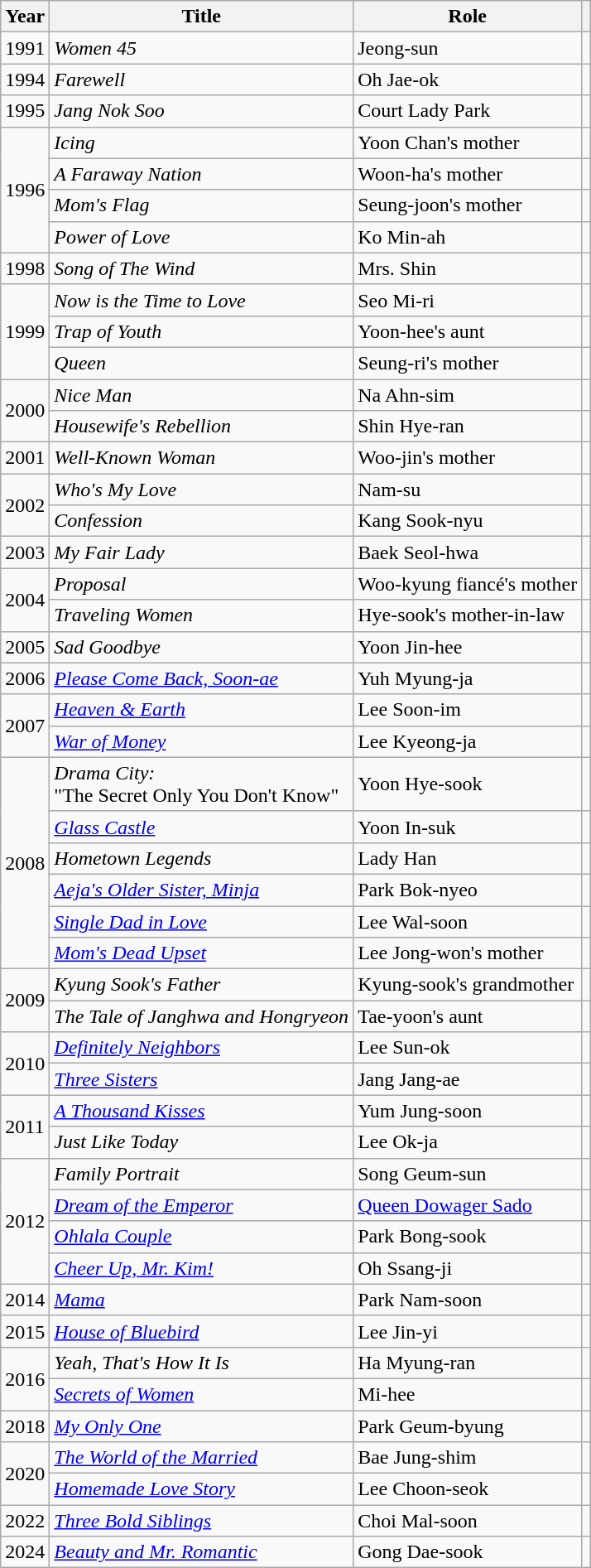<table class="wikitable">
<tr>
<th>Year</th>
<th>Title</th>
<th>Role</th>
<th></th>
</tr>
<tr>
<td>1991</td>
<td><em>Women 45</em></td>
<td>Jeong-sun</td>
<td></td>
</tr>
<tr>
<td>1994</td>
<td><em>Farewell</em></td>
<td>Oh Jae-ok</td>
<td></td>
</tr>
<tr>
<td>1995</td>
<td><em>Jang Nok Soo</em></td>
<td>Court Lady Park</td>
<td></td>
</tr>
<tr>
<td rowspan="4">1996</td>
<td><em>Icing</em></td>
<td>Yoon Chan's mother</td>
<td></td>
</tr>
<tr>
<td><em>A Faraway Nation</em></td>
<td>Woon-ha's mother</td>
<td></td>
</tr>
<tr>
<td><em>Mom's Flag</em></td>
<td>Seung-joon's mother</td>
<td></td>
</tr>
<tr>
<td><em>Power of Love</em></td>
<td>Ko Min-ah</td>
<td></td>
</tr>
<tr>
<td>1998</td>
<td><em>Song of The Wind</em></td>
<td>Mrs. Shin</td>
<td></td>
</tr>
<tr>
<td rowspan="3">1999</td>
<td><em>Now is the Time to Love</em></td>
<td>Seo Mi-ri</td>
<td></td>
</tr>
<tr>
<td><em>Trap of Youth</em></td>
<td>Yoon-hee's aunt</td>
<td></td>
</tr>
<tr>
<td><em>Queen</em></td>
<td>Seung-ri's mother</td>
<td></td>
</tr>
<tr>
<td rowspan="2">2000</td>
<td><em>Nice Man</em></td>
<td>Na Ahn-sim</td>
<td></td>
</tr>
<tr>
<td><em>Housewife's Rebellion</em></td>
<td>Shin Hye-ran</td>
<td></td>
</tr>
<tr>
<td>2001</td>
<td><em>Well-Known Woman</em></td>
<td>Woo-jin's mother</td>
<td></td>
</tr>
<tr>
<td rowspan="2">2002</td>
<td><em>Who's My Love</em></td>
<td>Nam-su</td>
<td></td>
</tr>
<tr>
<td><em>Confession</em></td>
<td>Kang Sook-nyu</td>
<td></td>
</tr>
<tr>
<td>2003</td>
<td><em>My Fair Lady</em></td>
<td>Baek Seol-hwa</td>
<td></td>
</tr>
<tr>
<td rowspan="2">2004</td>
<td><em>Proposal</em></td>
<td>Woo-kyung fiancé's mother</td>
<td></td>
</tr>
<tr>
<td><em>Traveling Women</em></td>
<td>Hye-sook's mother-in-law</td>
<td></td>
</tr>
<tr>
<td>2005</td>
<td><em>Sad Goodbye</em></td>
<td>Yoon Jin-hee</td>
<td></td>
</tr>
<tr>
<td>2006</td>
<td><em><a href='#'>Please Come Back, Soon-ae</a></em></td>
<td>Yuh Myung-ja</td>
<td></td>
</tr>
<tr>
<td rowspan="2">2007</td>
<td><em><a href='#'>Heaven & Earth</a></em></td>
<td>Lee Soon-im</td>
<td></td>
</tr>
<tr>
<td><em><a href='#'>War of Money</a></em></td>
<td>Lee Kyeong-ja</td>
<td></td>
</tr>
<tr>
<td rowspan="6">2008</td>
<td><em>Drama City:</em><br>"The Secret Only You Don't Know"</td>
<td>Yoon Hye-sook</td>
<td></td>
</tr>
<tr>
<td><em><a href='#'>Glass Castle</a></em></td>
<td>Yoon In-suk</td>
<td></td>
</tr>
<tr>
<td><em>Hometown Legends</em></td>
<td>Lady Han</td>
<td></td>
</tr>
<tr>
<td><em><a href='#'>Aeja's Older Sister, Minja</a></em></td>
<td>Park Bok-nyeo</td>
<td></td>
</tr>
<tr>
<td><em><a href='#'>Single Dad in Love</a></em></td>
<td>Lee Wal-soon</td>
<td></td>
</tr>
<tr>
<td><em><a href='#'>Mom's Dead Upset</a></em></td>
<td>Lee Jong-won's mother</td>
<td></td>
</tr>
<tr>
<td rowspan="2">2009</td>
<td><em>Kyung Sook's Father</em></td>
<td>Kyung-sook's grandmother</td>
<td></td>
</tr>
<tr>
<td><em>The Tale of Janghwa and Hongryeon</em></td>
<td>Tae-yoon's aunt</td>
<td></td>
</tr>
<tr>
<td rowspan="2">2010</td>
<td><em><a href='#'>Definitely Neighbors</a></em></td>
<td>Lee Sun-ok</td>
<td></td>
</tr>
<tr>
<td><em><a href='#'>Three Sisters</a></em></td>
<td>Jang Jang-ae</td>
<td></td>
</tr>
<tr>
<td rowspan="2">2011</td>
<td><em><a href='#'>A Thousand Kisses</a></em></td>
<td>Yum Jung-soon</td>
<td></td>
</tr>
<tr>
<td><em>Just Like Today</em></td>
<td>Lee Ok-ja</td>
<td></td>
</tr>
<tr>
<td rowspan="4">2012</td>
<td><em>Family Portrait</em></td>
<td>Song Geum-sun</td>
<td></td>
</tr>
<tr>
<td><em><a href='#'>Dream of the Emperor</a></em></td>
<td><a href='#'>Queen Dowager Sado</a></td>
<td></td>
</tr>
<tr>
<td><em><a href='#'>Ohlala Couple</a></em></td>
<td>Park Bong-sook</td>
<td></td>
</tr>
<tr>
<td><em><a href='#'>Cheer Up, Mr. Kim!</a></em></td>
<td>Oh Ssang-ji</td>
<td></td>
</tr>
<tr>
<td>2014</td>
<td><em><a href='#'>Mama</a></em></td>
<td>Park Nam-soon</td>
<td></td>
</tr>
<tr>
<td>2015</td>
<td><em><a href='#'>House of Bluebird</a></em></td>
<td>Lee Jin-yi</td>
<td></td>
</tr>
<tr>
<td rowspan="2">2016</td>
<td><em>Yeah, That's How It Is</em></td>
<td>Ha Myung-ran</td>
<td></td>
</tr>
<tr>
<td><em><a href='#'>Secrets of Women</a></em></td>
<td>Mi-hee</td>
<td></td>
</tr>
<tr>
<td>2018</td>
<td><em><a href='#'>My Only One</a></em></td>
<td>Park Geum-byung</td>
<td></td>
</tr>
<tr>
<td rowspan="2">2020</td>
<td><em><a href='#'>The World of the Married</a></em></td>
<td>Bae Jung-shim</td>
<td></td>
</tr>
<tr>
<td><em><a href='#'>Homemade Love Story</a></em></td>
<td>Lee Choon-seok</td>
<td></td>
</tr>
<tr>
<td>2022</td>
<td><em><a href='#'>Three Bold Siblings</a></em></td>
<td>Choi Mal-soon</td>
<td></td>
</tr>
<tr>
<td>2024</td>
<td><em><a href='#'>Beauty and Mr. Romantic</a></em></td>
<td>Gong Dae-sook</td>
<td></td>
</tr>
</table>
